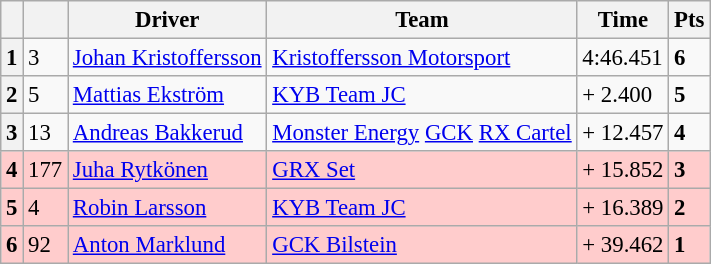<table class="wikitable" style="font-size:95%">
<tr>
<th></th>
<th></th>
<th>Driver</th>
<th>Team</th>
<th>Time</th>
<th>Pts</th>
</tr>
<tr>
<th>1</th>
<td>3</td>
<td> <a href='#'>Johan Kristoffersson</a></td>
<td><a href='#'>Kristoffersson Motorsport</a></td>
<td>4:46.451</td>
<td><strong>6</strong></td>
</tr>
<tr>
<th>2</th>
<td>5</td>
<td> <a href='#'>Mattias Ekström</a></td>
<td><a href='#'>KYB Team JC</a></td>
<td>+ 2.400</td>
<td><strong>5</strong></td>
</tr>
<tr>
<th>3</th>
<td>13</td>
<td> <a href='#'>Andreas Bakkerud</a></td>
<td><a href='#'>Monster Energy</a> <a href='#'>GCK</a> <a href='#'>RX Cartel</a></td>
<td>+ 12.457</td>
<td><strong>4</strong></td>
</tr>
<tr>
<th style="background:#ffcccc;">4</th>
<td style="background:#ffcccc;">177</td>
<td style="background:#ffcccc;"> <a href='#'>Juha Rytkönen</a></td>
<td style="background:#ffcccc;"><a href='#'>GRX Set</a></td>
<td style="background:#ffcccc;">+ 15.852</td>
<td style="background:#ffcccc;"><strong>3</strong></td>
</tr>
<tr>
<th style="background:#ffcccc;">5</th>
<td style="background:#ffcccc;">4</td>
<td style="background:#ffcccc;"> <a href='#'>Robin Larsson</a></td>
<td style="background:#ffcccc;"><a href='#'>KYB Team JC</a></td>
<td style="background:#ffcccc;">+ 16.389</td>
<td style="background:#ffcccc;"><strong>2</strong></td>
</tr>
<tr>
<th style="background:#ffcccc;">6</th>
<td style="background:#ffcccc;">92</td>
<td style="background:#ffcccc;"> <a href='#'>Anton Marklund</a></td>
<td style="background:#ffcccc;"><a href='#'>GCK Bilstein</a></td>
<td style="background:#ffcccc;">+ 39.462</td>
<td style="background:#ffcccc;"><strong>1</strong></td>
</tr>
</table>
